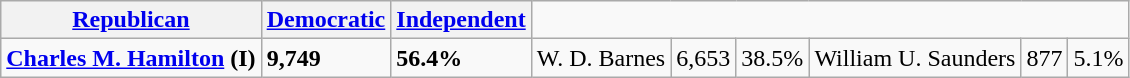<table class=wikitable>
<tr>
<th><a href='#'>Republican</a></th>
<th><a href='#'>Democratic</a></th>
<th><a href='#'>Independent</a></th>
</tr>
<tr>
<td><strong><a href='#'>Charles M. Hamilton</a> (I)</strong></td>
<td><strong>9,749</strong></td>
<td><strong>56.4%</strong></td>
<td>W. D. Barnes</td>
<td>6,653</td>
<td>38.5%</td>
<td>William U. Saunders</td>
<td>877</td>
<td>5.1%</td>
</tr>
</table>
